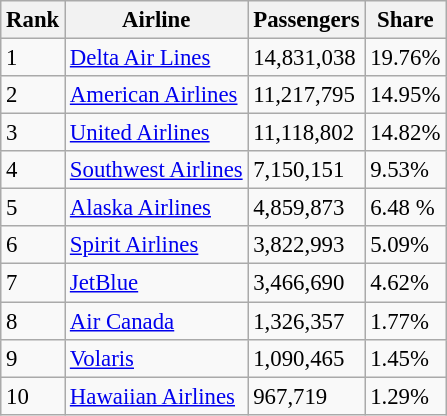<table class="wikitable sortable" style="font-size: 95%">
<tr>
<th>Rank</th>
<th>Airline</th>
<th>Passengers</th>
<th>Share</th>
</tr>
<tr>
<td>1</td>
<td><a href='#'>Delta Air Lines</a></td>
<td>14,831,038</td>
<td>19.76%</td>
</tr>
<tr>
<td>2</td>
<td><a href='#'>American Airlines</a></td>
<td>11,217,795</td>
<td>14.95%</td>
</tr>
<tr>
<td>3</td>
<td><a href='#'>United Airlines</a></td>
<td>11,118,802</td>
<td>14.82%</td>
</tr>
<tr>
<td>4</td>
<td><a href='#'>Southwest Airlines</a></td>
<td>7,150,151</td>
<td>9.53%</td>
</tr>
<tr>
<td>5</td>
<td><a href='#'>Alaska Airlines</a></td>
<td>4,859,873</td>
<td>6.48 %</td>
</tr>
<tr>
<td>6</td>
<td><a href='#'>Spirit Airlines</a></td>
<td>3,822,993</td>
<td>5.09%</td>
</tr>
<tr>
<td>7</td>
<td><a href='#'>JetBlue</a></td>
<td>3,466,690</td>
<td>4.62%</td>
</tr>
<tr>
<td>8</td>
<td><a href='#'>Air Canada</a></td>
<td>1,326,357</td>
<td>1.77%</td>
</tr>
<tr>
<td>9</td>
<td><a href='#'>Volaris</a></td>
<td>1,090,465</td>
<td>1.45%</td>
</tr>
<tr>
<td>10</td>
<td><a href='#'>Hawaiian Airlines</a></td>
<td>967,719</td>
<td>1.29%</td>
</tr>
</table>
